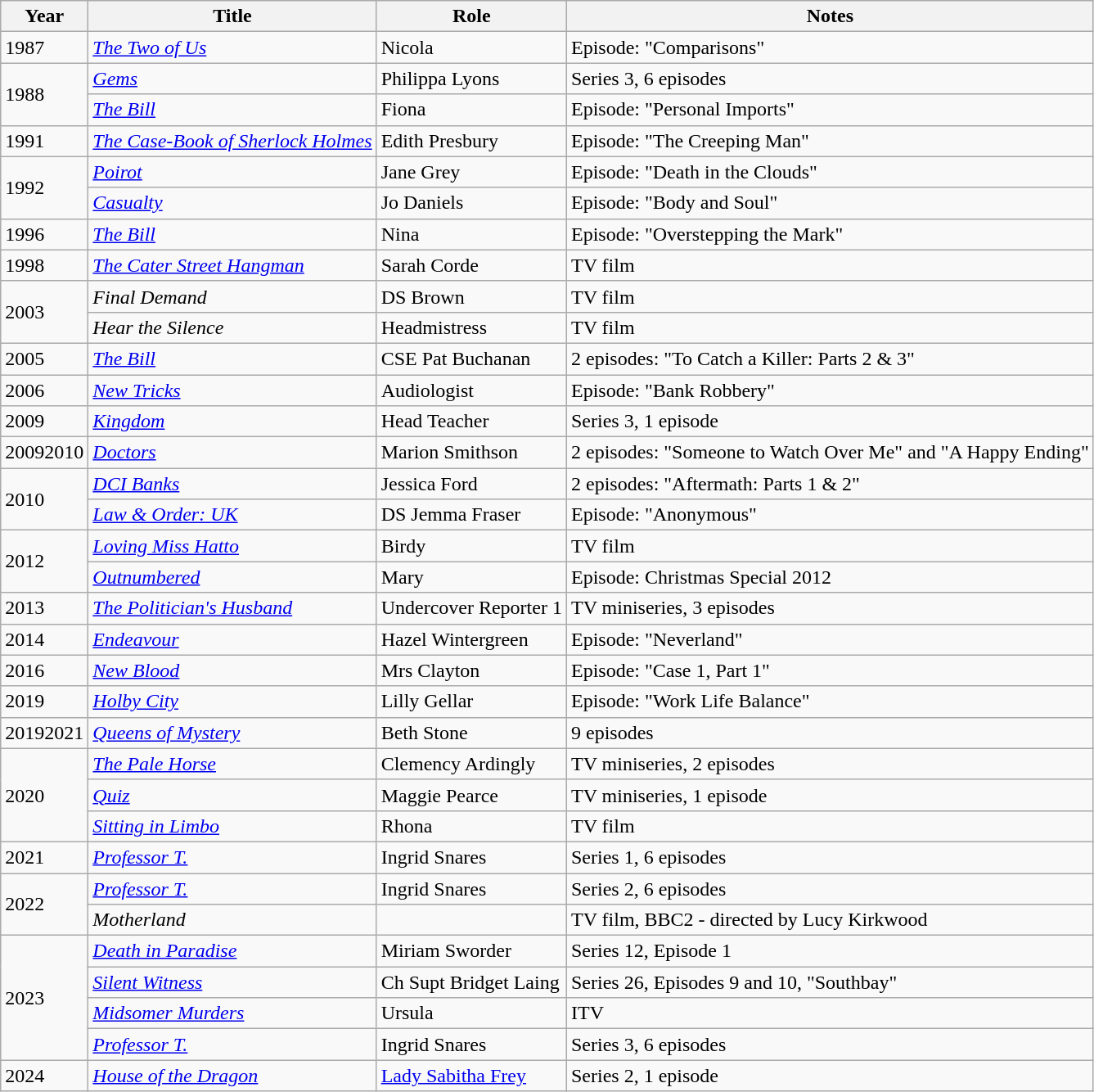<table class="wikitable">
<tr>
<th>Year</th>
<th>Title</th>
<th>Role</th>
<th>Notes</th>
</tr>
<tr>
<td>1987</td>
<td><em><a href='#'>The Two of Us</a></em></td>
<td>Nicola</td>
<td>Episode: "Comparisons"</td>
</tr>
<tr>
<td rowspan="2">1988</td>
<td><em><a href='#'>Gems</a></em></td>
<td>Philippa Lyons</td>
<td>Series 3, 6 episodes</td>
</tr>
<tr>
<td><em><a href='#'>The Bill</a></em></td>
<td>Fiona</td>
<td>Episode: "Personal Imports"</td>
</tr>
<tr>
<td>1991</td>
<td><em><a href='#'>The Case-Book of Sherlock Holmes</a></em></td>
<td>Edith Presbury</td>
<td>Episode: "The Creeping Man"</td>
</tr>
<tr>
<td rowspan="2">1992</td>
<td><em><a href='#'>Poirot</a></em></td>
<td>Jane Grey</td>
<td>Episode: "Death in the Clouds"</td>
</tr>
<tr>
<td><em><a href='#'>Casualty</a></em></td>
<td>Jo Daniels</td>
<td>Episode: "Body and Soul"</td>
</tr>
<tr>
<td>1996</td>
<td><em><a href='#'>The Bill</a></em></td>
<td>Nina</td>
<td>Episode: "Overstepping the Mark"</td>
</tr>
<tr>
<td>1998</td>
<td><em><a href='#'>The Cater Street Hangman</a></em></td>
<td>Sarah Corde</td>
<td>TV film</td>
</tr>
<tr>
<td rowspan="2">2003</td>
<td><em>Final Demand</em></td>
<td>DS Brown</td>
<td>TV film</td>
</tr>
<tr>
<td><em>Hear the Silence</em></td>
<td>Headmistress</td>
<td>TV film</td>
</tr>
<tr>
<td>2005</td>
<td><em><a href='#'>The Bill</a></em></td>
<td>CSE Pat Buchanan</td>
<td>2 episodes: "To Catch a Killer: Parts 2 & 3"</td>
</tr>
<tr>
<td>2006</td>
<td><em><a href='#'>New Tricks</a></em></td>
<td>Audiologist</td>
<td>Episode: "Bank Robbery"</td>
</tr>
<tr>
<td>2009</td>
<td><em><a href='#'>Kingdom</a></em></td>
<td>Head Teacher</td>
<td>Series 3, 1 episode</td>
</tr>
<tr>
<td>20092010</td>
<td><em><a href='#'>Doctors</a></em></td>
<td>Marion Smithson</td>
<td>2 episodes: "Someone to Watch Over Me" and "A Happy Ending"</td>
</tr>
<tr>
<td rowspan="2">2010</td>
<td><em><a href='#'>DCI Banks</a></em></td>
<td>Jessica Ford</td>
<td>2 episodes: "Aftermath: Parts 1 & 2"</td>
</tr>
<tr>
<td><em><a href='#'>Law & Order: UK</a></em></td>
<td>DS Jemma Fraser</td>
<td>Episode: "Anonymous"</td>
</tr>
<tr>
<td rowspan="2">2012</td>
<td><em><a href='#'>Loving Miss Hatto</a></em></td>
<td>Birdy</td>
<td>TV film</td>
</tr>
<tr>
<td><em><a href='#'>Outnumbered</a></em></td>
<td>Mary</td>
<td>Episode: Christmas Special 2012</td>
</tr>
<tr>
<td>2013</td>
<td><em><a href='#'>The Politician's Husband</a></em></td>
<td>Undercover Reporter 1</td>
<td>TV miniseries, 3 episodes</td>
</tr>
<tr>
<td>2014</td>
<td><em><a href='#'>Endeavour</a></em></td>
<td>Hazel Wintergreen</td>
<td>Episode: "Neverland"</td>
</tr>
<tr>
<td>2016</td>
<td><em><a href='#'>New Blood</a></em></td>
<td>Mrs Clayton</td>
<td>Episode: "Case 1, Part 1"</td>
</tr>
<tr>
<td>2019</td>
<td><em><a href='#'>Holby City</a></em></td>
<td>Lilly Gellar</td>
<td>Episode: "Work Life Balance"</td>
</tr>
<tr>
<td>20192021</td>
<td><em><a href='#'>Queens of Mystery</a></em></td>
<td>Beth Stone</td>
<td>9 episodes</td>
</tr>
<tr>
<td rowspan="3">2020</td>
<td><em><a href='#'>The Pale Horse</a></em></td>
<td>Clemency Ardingly</td>
<td>TV miniseries, 2 episodes</td>
</tr>
<tr>
<td><em><a href='#'>Quiz</a></em></td>
<td>Maggie Pearce</td>
<td>TV miniseries, 1 episode</td>
</tr>
<tr>
<td><em><a href='#'>Sitting in Limbo</a></em></td>
<td>Rhona</td>
<td>TV film</td>
</tr>
<tr>
<td>2021</td>
<td><em><a href='#'>Professor T.</a></em></td>
<td>Ingrid Snares</td>
<td>Series 1, 6 episodes</td>
</tr>
<tr>
<td rowspan="2">2022</td>
<td><em><a href='#'>Professor T.</a></em></td>
<td>Ingrid Snares</td>
<td>Series 2, 6 episodes</td>
</tr>
<tr>
<td><em>Motherland</em></td>
<td></td>
<td>TV film, BBC2 - directed by Lucy Kirkwood</td>
</tr>
<tr>
<td rowspan="4">2023</td>
<td><em><a href='#'>Death in Paradise</a></em></td>
<td>Miriam Sworder</td>
<td>Series 12, Episode 1</td>
</tr>
<tr>
<td><em><a href='#'>Silent Witness</a></em></td>
<td>Ch Supt Bridget Laing</td>
<td>Series 26, Episodes 9 and 10, "Southbay"</td>
</tr>
<tr>
<td><em><a href='#'>Midsomer Murders</a></em></td>
<td>Ursula</td>
<td>ITV</td>
</tr>
<tr>
<td><em><a href='#'>Professor T.</a></em></td>
<td>Ingrid Snares</td>
<td>Series 3, 6 episodes</td>
</tr>
<tr>
<td>2024</td>
<td><em><a href='#'>House of the Dragon</a></em></td>
<td><a href='#'>Lady Sabitha Frey</a></td>
<td>Series 2, 1 episode</td>
</tr>
</table>
